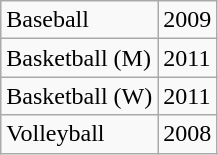<table class="wikitable">
<tr>
<td>Baseball</td>
<td>2009</td>
</tr>
<tr>
<td>Basketball (M)</td>
<td>2011</td>
</tr>
<tr>
<td>Basketball (W)</td>
<td>2011</td>
</tr>
<tr>
<td>Volleyball</td>
<td>2008</td>
</tr>
</table>
